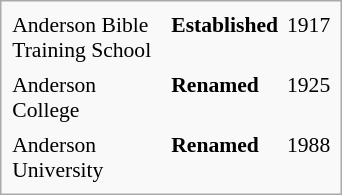<table class="infobox" cellpadding="2" cellspacing="2" style="font-size: 90%;">
<tr>
<td width="100pt">Anderson Bible Training School</td>
<td><strong>Established</strong></td>
<td>1917</td>
</tr>
<tr>
<td width="100pt">Anderson College</td>
<td><strong>Renamed</strong></td>
<td>1925</td>
</tr>
<tr>
<td width="100pt">Anderson University</td>
<td><strong>Renamed</strong></td>
<td>1988</td>
</tr>
</table>
